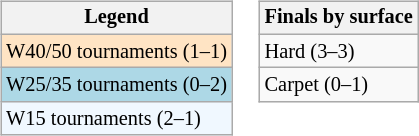<table>
<tr valign=top>
<td><br><table class=wikitable style="font-size:85%">
<tr>
<th>Legend</th>
</tr>
<tr style="background:#ffe4c4;">
<td>W40/50 tournaments (1–1)</td>
</tr>
<tr style="background:lightblue;">
<td>W25/35 tournaments (0–2)</td>
</tr>
<tr style="background:#f0f8ff;">
<td>W15 tournaments (2–1)</td>
</tr>
</table>
</td>
<td><br><table class=wikitable style="font-size:85%">
<tr>
<th>Finals by surface</th>
</tr>
<tr>
<td>Hard (3–3)</td>
</tr>
<tr>
<td>Carpet (0–1)</td>
</tr>
</table>
</td>
</tr>
</table>
